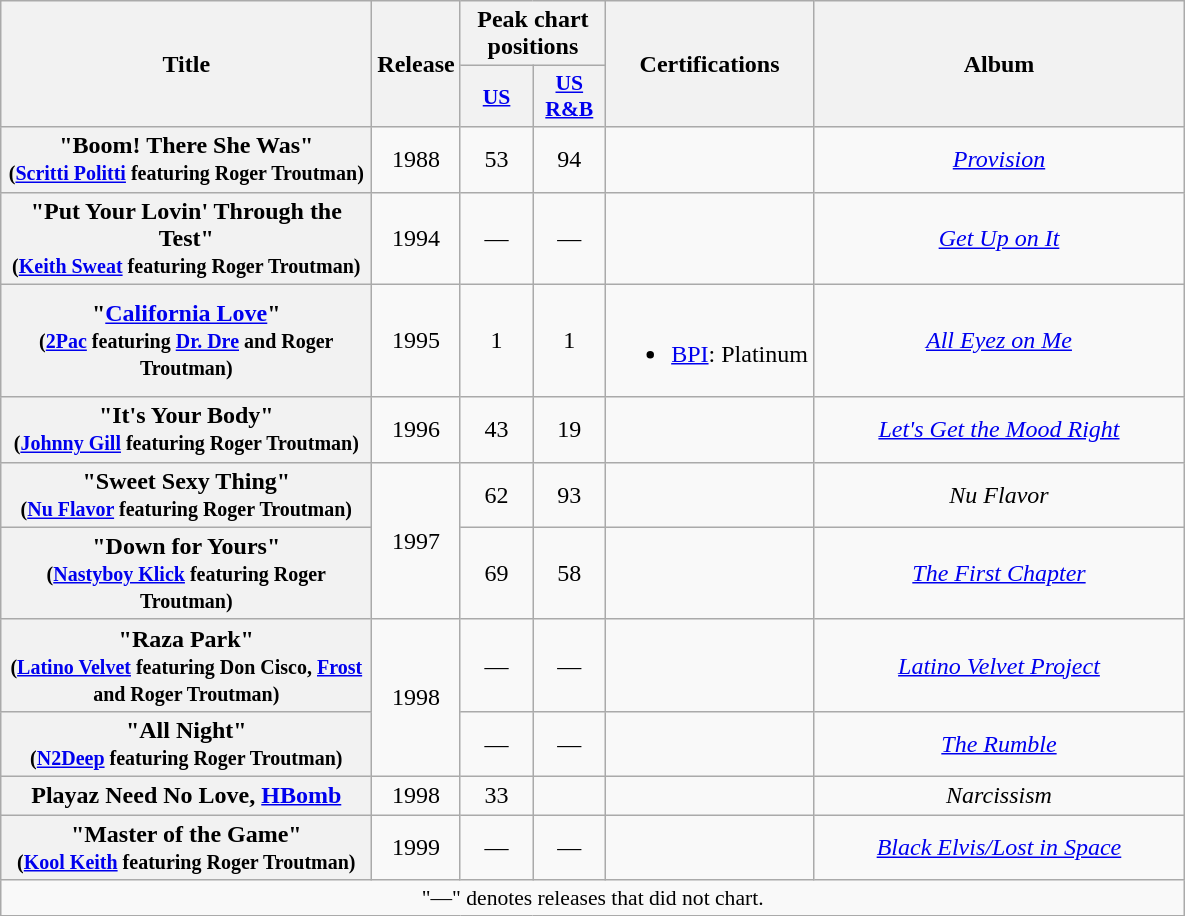<table class="wikitable plainrowheaders" style="text-align:center;">
<tr>
<th scope="col" rowspan="2" style="width:15em;">Title</th>
<th scope="col" rowspan="2" style="width:0.5em;">Release</th>
<th colspan="2" scope="col">Peak chart positions</th>
<th scope="col" rowspan="2">Certifications</th>
<th scope="col" rowspan="2" style="width:15em;">Album</th>
</tr>
<tr>
<th scope="col" style="width:2.9em;font-size:90%;"><a href='#'>US</a></th>
<th scope="col" style="width:2.9em;font-size:90%;"><a href='#'>US<br>R&B</a></th>
</tr>
<tr>
<th scope="row">"Boom! There She Was"<br><small>(<a href='#'>Scritti Politti</a> featuring Roger Troutman)</small></th>
<td>1988</td>
<td>53</td>
<td>94</td>
<td></td>
<td><em><a href='#'>Provision</a></em></td>
</tr>
<tr>
<th scope="row">"Put Your Lovin' Through the Test"<br><small>(<a href='#'>Keith Sweat</a> featuring Roger Troutman)</small></th>
<td>1994</td>
<td>—</td>
<td>—</td>
<td></td>
<td><em><a href='#'>Get Up on It</a></em></td>
</tr>
<tr>
<th scope="row">"<a href='#'>California Love</a>"<br><small>(<a href='#'>2Pac</a> featuring <a href='#'>Dr. Dre</a> and Roger Troutman)</small></th>
<td>1995</td>
<td>1</td>
<td>1</td>
<td><br><ul><li><a href='#'>BPI</a>: Platinum</li></ul></td>
<td><em><a href='#'>All Eyez on Me</a></em></td>
</tr>
<tr>
<th scope="row">"It's Your Body"<br><small>(<a href='#'>Johnny Gill</a> featuring Roger Troutman)</small></th>
<td>1996</td>
<td>43</td>
<td>19</td>
<td></td>
<td><em><a href='#'>Let's Get the Mood Right</a></em></td>
</tr>
<tr>
<th scope="row">"Sweet Sexy Thing"<br><small>(<a href='#'>Nu Flavor</a> featuring Roger Troutman)</small></th>
<td rowspan=2>1997</td>
<td>62</td>
<td>93</td>
<td></td>
<td><em>Nu Flavor</em></td>
</tr>
<tr>
<th scope="row">"Down for Yours"<br><small>(<a href='#'>Nastyboy Klick</a> featuring Roger Troutman)</small></th>
<td>69</td>
<td>58</td>
<td></td>
<td><em><a href='#'>The First Chapter</a></em></td>
</tr>
<tr>
<th scope="row">"Raza Park"<br><small>(<a href='#'>Latino Velvet</a> featuring Don Cisco, <a href='#'>Frost</a> and Roger Troutman)</small></th>
<td rowspan=2>1998</td>
<td>—</td>
<td>—</td>
<td></td>
<td><em><a href='#'>Latino Velvet Project</a></em></td>
</tr>
<tr>
<th scope="row">"All Night"<br><small>(<a href='#'>N2Deep</a> featuring Roger Troutman)</small></th>
<td>—</td>
<td>—</td>
<td></td>
<td><em><a href='#'>The Rumble</a></em></td>
</tr>
<tr>
<th>Playaz Need No Love, <a href='#'>HBomb</a></th>
<td>1998</td>
<td>33</td>
<td></td>
<td></td>
<td><em>Narcissism</em></td>
</tr>
<tr>
<th scope="row">"Master of the Game"<br><small>(<a href='#'>Kool Keith</a> featuring Roger Troutman)</small></th>
<td>1999</td>
<td>—</td>
<td>—</td>
<td></td>
<td><em><a href='#'>Black Elvis/Lost in Space</a></em></td>
</tr>
<tr>
<td colspan="10" style="font-size:90%">"—" denotes releases that did not chart.</td>
</tr>
</table>
